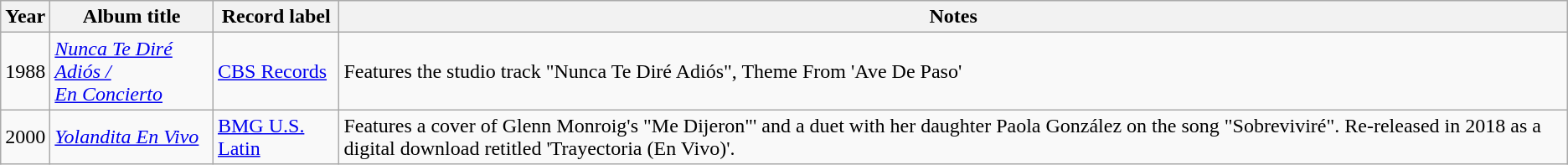<table class="wikitable">
<tr>
<th>Year</th>
<th>Album title</th>
<th>Record label</th>
<th>Notes</th>
</tr>
<tr>
<td>1988</td>
<td><em><a href='#'>Nunca Te Diré Adiós /<br> En Concierto</a></em></td>
<td><a href='#'>CBS Records</a></td>
<td>Features the studio track "Nunca Te Diré Adiós", Theme From 'Ave De Paso'</td>
</tr>
<tr>
<td>2000</td>
<td><em><a href='#'>Yolandita En Vivo</a></em></td>
<td><a href='#'>BMG U.S. Latin</a></td>
<td>Features a cover of Glenn Monroig's "Me Dijeron"' and a duet with her daughter Paola González on the song "Sobreviviré". Re-released in 2018 as a digital download retitled 'Trayectoria (En Vivo)'.</td>
</tr>
</table>
